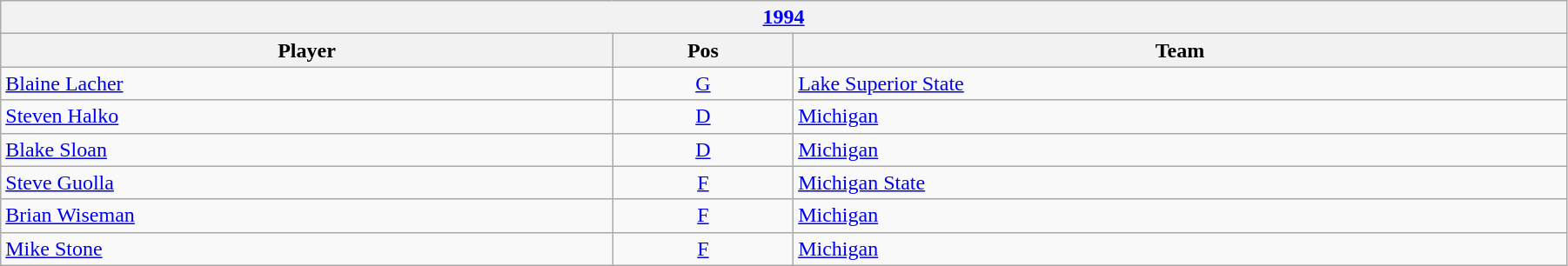<table class="wikitable" width=95%>
<tr>
<th colspan=3><a href='#'>1994</a></th>
</tr>
<tr>
<th>Player</th>
<th>Pos</th>
<th>Team</th>
</tr>
<tr>
<td><a href='#'>Blaine Lacher</a></td>
<td style="text-align:center;"><a href='#'>G</a></td>
<td><a href='#'>Lake Superior State</a></td>
</tr>
<tr>
<td><a href='#'>Steven Halko</a></td>
<td style="text-align:center;"><a href='#'>D</a></td>
<td><a href='#'>Michigan</a></td>
</tr>
<tr>
<td><a href='#'>Blake Sloan</a></td>
<td style="text-align:center;"><a href='#'>D</a></td>
<td><a href='#'>Michigan</a></td>
</tr>
<tr>
<td><a href='#'>Steve Guolla</a></td>
<td style="text-align:center;"><a href='#'>F</a></td>
<td><a href='#'>Michigan State</a></td>
</tr>
<tr>
<td><a href='#'>Brian Wiseman</a></td>
<td style="text-align:center;"><a href='#'>F</a></td>
<td><a href='#'>Michigan</a></td>
</tr>
<tr>
<td><a href='#'>Mike Stone</a></td>
<td style="text-align:center;"><a href='#'>F</a></td>
<td><a href='#'>Michigan</a></td>
</tr>
</table>
